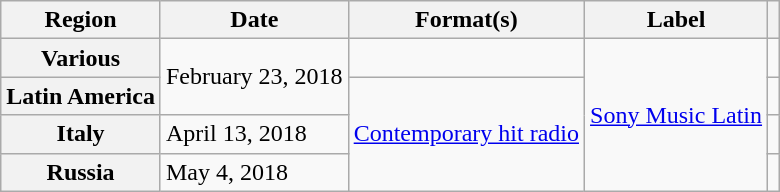<table class="wikitable plainrowheaders" border="1">
<tr>
<th scope="col">Region</th>
<th scope="col">Date</th>
<th scope="col">Format(s)</th>
<th scope="col">Label</th>
<th scope="col"></th>
</tr>
<tr>
<th scope="row">Various</th>
<td rowspan="2">February 23, 2018</td>
<td></td>
<td rowspan="4"><a href='#'>Sony Music Latin</a></td>
<td style="text-align:center;"></td>
</tr>
<tr>
<th scope="row">Latin America</th>
<td rowspan="3"><a href='#'>Contemporary hit radio</a></td>
<td style="text-align:center;"></td>
</tr>
<tr>
<th scope="row">Italy</th>
<td>April 13, 2018</td>
<td style="text-align:center;"></td>
</tr>
<tr>
<th scope="row">Russia</th>
<td>May 4, 2018</td>
<td style="text-align:center;"></td>
</tr>
</table>
